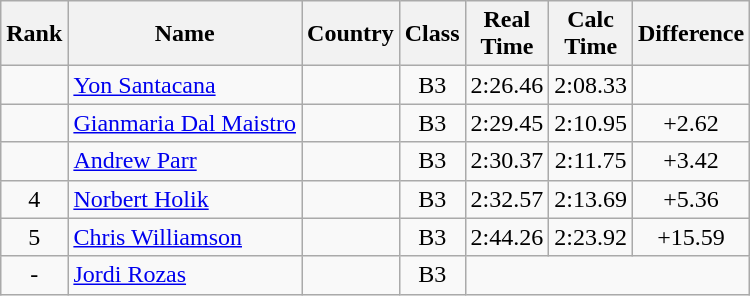<table class="wikitable sortable" style="text-align:center">
<tr>
<th>Rank</th>
<th>Name</th>
<th>Country</th>
<th>Class</th>
<th>Real<br>Time</th>
<th>Calc<br>Time</th>
<th Class="unsortable">Difference</th>
</tr>
<tr>
<td></td>
<td align=left><a href='#'>Yon Santacana</a></td>
<td align=left></td>
<td>B3</td>
<td>2:26.46</td>
<td>2:08.33</td>
</tr>
<tr>
<td></td>
<td align=left><a href='#'>Gianmaria Dal Maistro</a></td>
<td align=left></td>
<td>B3</td>
<td>2:29.45</td>
<td>2:10.95</td>
<td>+2.62</td>
</tr>
<tr>
<td></td>
<td align=left><a href='#'>Andrew Parr</a></td>
<td align=left></td>
<td>B3</td>
<td>2:30.37</td>
<td>2:11.75</td>
<td>+3.42</td>
</tr>
<tr>
<td>4</td>
<td align=left><a href='#'>Norbert Holik</a></td>
<td align=left></td>
<td>B3</td>
<td>2:32.57</td>
<td>2:13.69</td>
<td>+5.36</td>
</tr>
<tr>
<td>5</td>
<td align=left><a href='#'>Chris Williamson</a></td>
<td align=left></td>
<td>B3</td>
<td>2:44.26</td>
<td>2:23.92</td>
<td>+15.59</td>
</tr>
<tr>
<td>-</td>
<td align=left><a href='#'>Jordi Rozas</a></td>
<td align=left></td>
<td>B3</td>
<td colspan=3></td>
</tr>
</table>
